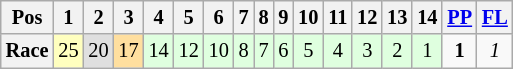<table class="wikitable" style="font-size: 85%">
<tr>
<th>Pos</th>
<th>1</th>
<th>2</th>
<th>3</th>
<th>4</th>
<th>5</th>
<th>6</th>
<th>7</th>
<th>8</th>
<th>9</th>
<th>10</th>
<th>11</th>
<th>12</th>
<th>13</th>
<th>14</th>
<th><a href='#'>PP</a></th>
<th><a href='#'>FL</a></th>
</tr>
<tr align="center">
<th>Race</th>
<td style="background:#FFFFBF;">25</td>
<td style="background:#DFDFDF;">20</td>
<td style="background:#FFDF9F;">17</td>
<td style="background:#DFFFDF;">14</td>
<td style="background:#DFFFDF;">12</td>
<td style="background:#DFFFDF;">10</td>
<td style="background:#DFFFDF;">8</td>
<td style="background:#DFFFDF;">7</td>
<td style="background:#DFFFDF;">6</td>
<td style="background:#DFFFDF;">5</td>
<td style="background:#DFFFDF;">4</td>
<td style="background:#DFFFDF;">3</td>
<td style="background:#DFFFDF;">2</td>
<td style="background:#DFFFDF;">1</td>
<td><strong>1</strong></td>
<td><em>1</em></td>
</tr>
</table>
